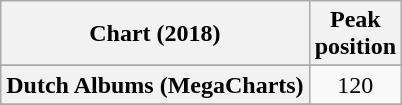<table class="wikitable sortable plainrowheaders" style="text-align:center">
<tr>
<th scope="col">Chart (2018)</th>
<th scope="col">Peak<br> position</th>
</tr>
<tr>
</tr>
<tr>
</tr>
<tr>
</tr>
<tr>
<th scope="row">Dutch Albums (MegaCharts)</th>
<td>120</td>
</tr>
<tr>
</tr>
</table>
